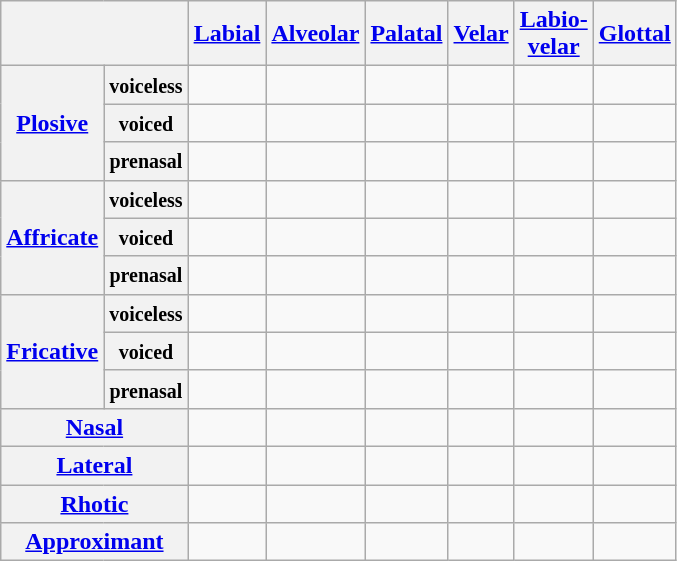<table class="wikitable" style="text-align:center;">
<tr>
<th colspan="2"></th>
<th><a href='#'>Labial</a></th>
<th><a href='#'>Alveolar</a></th>
<th><a href='#'>Palatal</a></th>
<th><a href='#'>Velar</a></th>
<th><a href='#'>Labio-<br>velar</a></th>
<th><a href='#'>Glottal</a></th>
</tr>
<tr>
<th rowspan="3"><a href='#'>Plosive</a></th>
<th><small>voiceless</small></th>
<td></td>
<td></td>
<td></td>
<td></td>
<td></td>
<td></td>
</tr>
<tr>
<th><small>voiced</small></th>
<td></td>
<td></td>
<td></td>
<td></td>
<td></td>
<td></td>
</tr>
<tr>
<th><small>prenasal</small></th>
<td></td>
<td></td>
<td></td>
<td></td>
<td></td>
<td></td>
</tr>
<tr>
<th rowspan="3"><a href='#'>Affricate</a></th>
<th><small>voiceless</small></th>
<td></td>
<td></td>
<td></td>
<td></td>
<td></td>
<td></td>
</tr>
<tr>
<th><small>voiced</small></th>
<td></td>
<td></td>
<td></td>
<td></td>
<td></td>
<td></td>
</tr>
<tr>
<th><small>prenasal</small></th>
<td></td>
<td></td>
<td></td>
<td></td>
<td></td>
<td></td>
</tr>
<tr>
<th rowspan="3"><a href='#'>Fricative</a></th>
<th><small>voiceless</small></th>
<td></td>
<td></td>
<td></td>
<td></td>
<td></td>
<td></td>
</tr>
<tr>
<th><small>voiced</small></th>
<td></td>
<td></td>
<td></td>
<td></td>
<td></td>
<td></td>
</tr>
<tr>
<th><small>prenasal</small></th>
<td></td>
<td></td>
<td></td>
<td></td>
<td></td>
<td></td>
</tr>
<tr>
<th colspan="2"><a href='#'>Nasal</a></th>
<td></td>
<td></td>
<td></td>
<td></td>
<td></td>
<td></td>
</tr>
<tr>
<th colspan="2"><a href='#'>Lateral</a></th>
<td></td>
<td></td>
<td></td>
<td></td>
<td></td>
<td></td>
</tr>
<tr>
<th colspan="2"><a href='#'>Rhotic</a></th>
<td></td>
<td></td>
<td></td>
<td></td>
<td></td>
<td></td>
</tr>
<tr>
<th colspan="2"><a href='#'>Approximant</a></th>
<td></td>
<td></td>
<td></td>
<td></td>
<td></td>
<td></td>
</tr>
</table>
